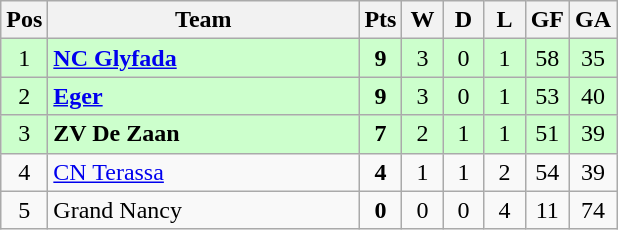<table class="wikitable" style="text-align:center;">
<tr>
<th>Pos</th>
<th width="200">Team</th>
<th width="20">Pts</th>
<th width="20">W</th>
<th width="20">D</th>
<th width="20">L</th>
<th width="20">GF</th>
<th width="20">GA</th>
</tr>
<tr bgcolor="ccffcc" align="center">
<td>1</td>
<td align="left"><strong> <a href='#'>NC Glyfada</a></strong></td>
<td><strong>9</strong></td>
<td>3</td>
<td>0</td>
<td>1</td>
<td>58</td>
<td>35</td>
</tr>
<tr bgcolor="ccffcc" align="center">
<td>2</td>
<td align="left"><strong> <a href='#'>Eger</a></strong></td>
<td><strong>9</strong></td>
<td>3</td>
<td>0</td>
<td>1</td>
<td>53</td>
<td>40</td>
</tr>
<tr bgcolor="ccffcc" align="center">
<td>3</td>
<td align="left"><strong></strong> <strong>ZV De Zaan</strong></td>
<td><strong>7</strong></td>
<td>2</td>
<td>1</td>
<td>1</td>
<td>51</td>
<td>39</td>
</tr>
<tr align="center">
<td>4</td>
<td align="left"><strong></strong> <a href='#'>CN Terassa</a></td>
<td><strong>4</strong></td>
<td>1</td>
<td>1</td>
<td>2</td>
<td>54</td>
<td>39</td>
</tr>
<tr align="center">
<td>5</td>
<td align="left"> Grand Nancy</td>
<td><strong>0</strong></td>
<td>0</td>
<td>0</td>
<td>4</td>
<td>11</td>
<td>74</td>
</tr>
</table>
